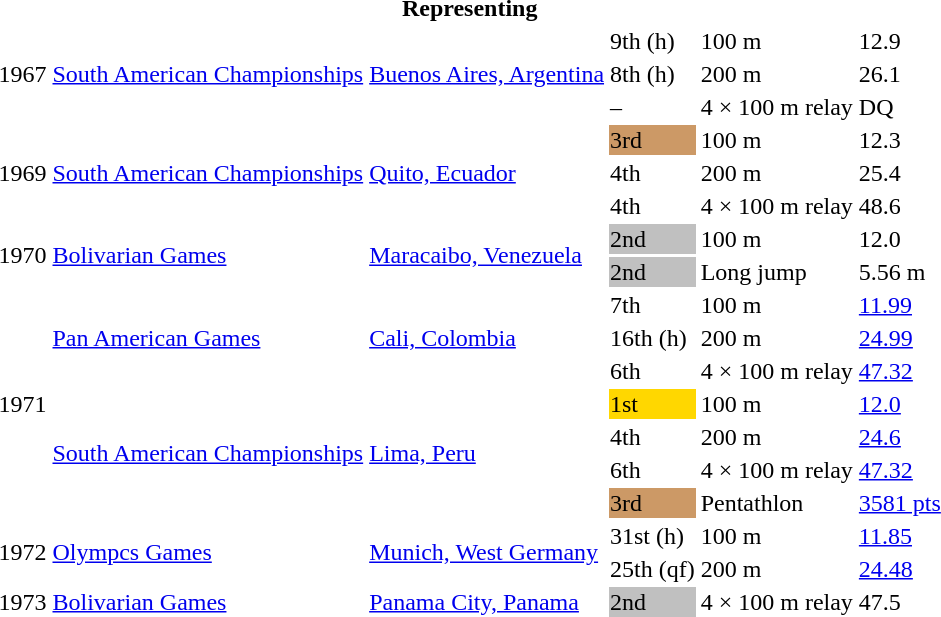<table>
<tr>
<th colspan="6">Representing </th>
</tr>
<tr>
<td rowspan=3>1967</td>
<td rowspan=3><a href='#'>South American Championships</a></td>
<td rowspan=3><a href='#'>Buenos Aires, Argentina</a></td>
<td>9th (h)</td>
<td>100 m</td>
<td>12.9</td>
</tr>
<tr>
<td>8th (h)</td>
<td>200 m</td>
<td>26.1</td>
</tr>
<tr>
<td>–</td>
<td>4 × 100 m relay</td>
<td>DQ</td>
</tr>
<tr>
<td rowspan=3>1969</td>
<td rowspan=3><a href='#'>South American Championships</a></td>
<td rowspan=3><a href='#'>Quito, Ecuador</a></td>
<td bgcolor=cc9966>3rd</td>
<td>100 m</td>
<td>12.3</td>
</tr>
<tr>
<td>4th</td>
<td>200 m</td>
<td>25.4</td>
</tr>
<tr>
<td>4th</td>
<td>4 × 100 m relay</td>
<td>48.6</td>
</tr>
<tr>
<td rowspan=2>1970</td>
<td rowspan=2><a href='#'>Bolivarian Games</a></td>
<td rowspan=2><a href='#'>Maracaibo, Venezuela</a></td>
<td bgcolor=silver>2nd</td>
<td>100 m</td>
<td>12.0</td>
</tr>
<tr>
<td bgcolor=silver>2nd</td>
<td>Long jump</td>
<td>5.56 m</td>
</tr>
<tr>
<td rowspan=7>1971</td>
<td rowspan=3><a href='#'>Pan American Games</a></td>
<td rowspan=3><a href='#'>Cali, Colombia</a></td>
<td>7th</td>
<td>100 m</td>
<td><a href='#'>11.99</a></td>
</tr>
<tr>
<td>16th (h)</td>
<td>200 m</td>
<td><a href='#'>24.99</a></td>
</tr>
<tr>
<td>6th</td>
<td>4 × 100 m relay</td>
<td><a href='#'>47.32</a></td>
</tr>
<tr>
<td rowspan=4><a href='#'>South American Championships</a></td>
<td rowspan=4><a href='#'>Lima, Peru</a></td>
<td bgcolor=gold>1st</td>
<td>100 m</td>
<td><a href='#'>12.0</a></td>
</tr>
<tr>
<td>4th</td>
<td>200 m</td>
<td><a href='#'>24.6</a></td>
</tr>
<tr>
<td>6th</td>
<td>4 × 100 m relay</td>
<td><a href='#'>47.32</a></td>
</tr>
<tr>
<td bgcolor=cc9966>3rd</td>
<td>Pentathlon</td>
<td><a href='#'>3581 pts</a></td>
</tr>
<tr>
<td rowspan=2>1972</td>
<td rowspan=2><a href='#'>Olympcs Games</a></td>
<td rowspan=2><a href='#'>Munich, West Germany</a></td>
<td>31st (h)</td>
<td>100 m</td>
<td><a href='#'>11.85</a></td>
</tr>
<tr>
<td>25th (qf)</td>
<td>200 m</td>
<td><a href='#'>24.48</a></td>
</tr>
<tr>
<td>1973</td>
<td><a href='#'>Bolivarian Games</a></td>
<td><a href='#'>Panama City, Panama</a></td>
<td bgcolor=silver>2nd</td>
<td>4 × 100 m relay</td>
<td>47.5</td>
</tr>
</table>
